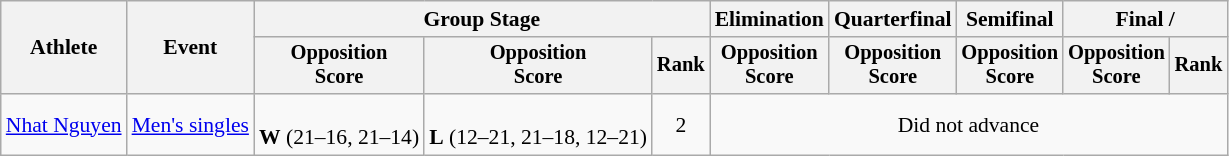<table class="wikitable" style="font-size:90%">
<tr>
<th rowspan=2>Athlete</th>
<th rowspan=2>Event</th>
<th colspan=3>Group Stage</th>
<th>Elimination</th>
<th>Quarterfinal</th>
<th>Semifinal</th>
<th colspan=2>Final / </th>
</tr>
<tr style="font-size:95%">
<th>Opposition<br>Score</th>
<th>Opposition<br>Score</th>
<th>Rank</th>
<th>Opposition<br>Score</th>
<th>Opposition<br>Score</th>
<th>Opposition<br>Score</th>
<th>Opposition<br>Score</th>
<th>Rank</th>
</tr>
<tr align=center>
<td align=left><a href='#'>Nhat Nguyen</a></td>
<td align=left><a href='#'>Men's singles</a></td>
<td><br><strong>W</strong> (21–16, 21–14)</td>
<td><br><strong>L</strong> (12–21, 21–18, 12–21)</td>
<td>2</td>
<td colspan=5>Did not advance</td>
</tr>
</table>
